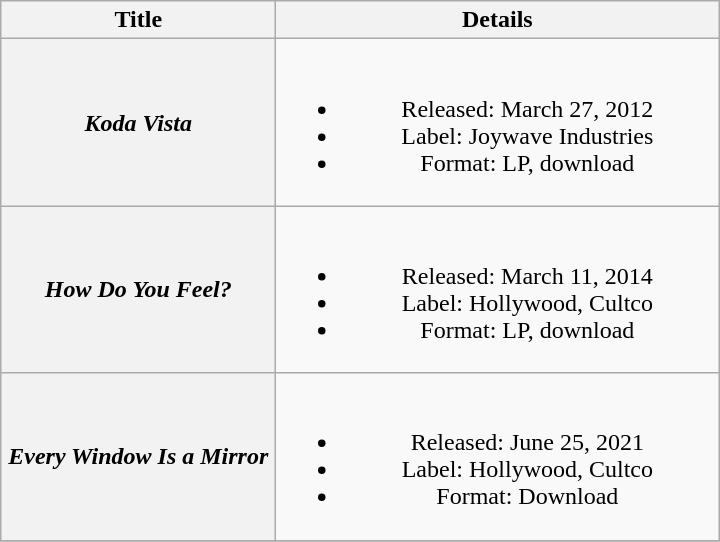<table class="wikitable plainrowheaders" style="text-align:center;">
<tr>
<th scope="col" style="width:11em;">Title</th>
<th scope="col" style="width:18em;">Details</th>
</tr>
<tr>
<th scope="row"><em>Koda Vista</em></th>
<td><br><ul><li>Released: March 27, 2012</li><li>Label: Joywave Industries</li><li>Format: LP, download</li></ul></td>
</tr>
<tr>
<th scope="row"><em>How Do You Feel?</em></th>
<td><br><ul><li>Released: March 11, 2014</li><li>Label: Hollywood, Cultco</li><li>Format: LP, download</li></ul></td>
</tr>
<tr>
<th scope="row"><em>Every Window Is a Mirror</em></th>
<td><br><ul><li>Released: June 25, 2021</li><li>Label: Hollywood, Cultco</li><li>Format: Download</li></ul></td>
</tr>
<tr>
</tr>
</table>
